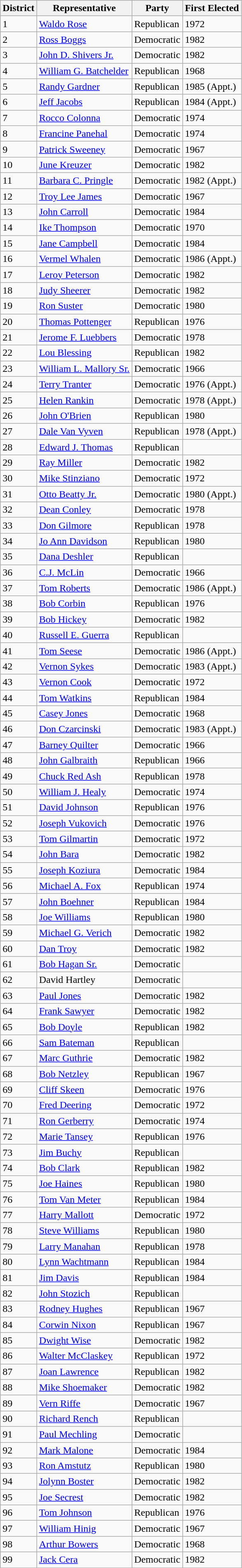<table class="wikitable sortable">
<tr>
<th>District</th>
<th>Representative</th>
<th>Party</th>
<th>First Elected</th>
</tr>
<tr>
<td>1</td>
<td><a href='#'>Waldo Rose</a></td>
<td>Republican</td>
<td>1972</td>
</tr>
<tr>
<td>2</td>
<td><a href='#'>Ross Boggs</a></td>
<td>Democratic</td>
<td>1982</td>
</tr>
<tr>
<td>3</td>
<td><a href='#'>John D. Shivers Jr.</a></td>
<td>Democratic</td>
<td>1982</td>
</tr>
<tr>
<td>4</td>
<td><a href='#'>William G. Batchelder</a></td>
<td>Republican</td>
<td>1968</td>
</tr>
<tr>
<td>5</td>
<td><a href='#'>Randy Gardner</a></td>
<td>Republican</td>
<td>1985 (Appt.)</td>
</tr>
<tr>
<td>6</td>
<td><a href='#'>Jeff Jacobs</a></td>
<td>Republican</td>
<td>1984 (Appt.)</td>
</tr>
<tr>
<td>7</td>
<td><a href='#'>Rocco Colonna</a></td>
<td>Democratic</td>
<td>1974</td>
</tr>
<tr>
<td>8</td>
<td><a href='#'>Francine Panehal</a></td>
<td>Democratic</td>
<td>1974</td>
</tr>
<tr>
<td>9</td>
<td><a href='#'>Patrick Sweeney</a></td>
<td>Democratic</td>
<td>1967</td>
</tr>
<tr>
<td>10</td>
<td><a href='#'>June Kreuzer</a></td>
<td>Democratic</td>
<td>1982</td>
</tr>
<tr>
<td>11</td>
<td><a href='#'>Barbara C. Pringle</a></td>
<td>Democratic</td>
<td>1982 (Appt.)</td>
</tr>
<tr>
<td>12</td>
<td><a href='#'>Troy Lee James</a></td>
<td>Democratic</td>
<td>1967</td>
</tr>
<tr>
<td>13</td>
<td><a href='#'>John Carroll</a></td>
<td>Democratic</td>
<td>1984</td>
</tr>
<tr>
<td>14</td>
<td><a href='#'>Ike Thompson</a></td>
<td>Democratic</td>
<td>1970</td>
</tr>
<tr>
<td>15</td>
<td><a href='#'>Jane Campbell</a></td>
<td>Democratic</td>
<td>1984</td>
</tr>
<tr>
<td>16</td>
<td><a href='#'>Vermel Whalen</a></td>
<td>Democratic</td>
<td>1986 (Appt.)</td>
</tr>
<tr>
<td>17</td>
<td><a href='#'>Leroy Peterson</a></td>
<td>Democratic</td>
<td>1982</td>
</tr>
<tr>
<td>18</td>
<td><a href='#'>Judy Sheerer</a></td>
<td>Democratic</td>
<td>1982</td>
</tr>
<tr>
<td>19</td>
<td><a href='#'>Ron Suster</a></td>
<td>Democratic</td>
<td>1980</td>
</tr>
<tr>
<td>20</td>
<td><a href='#'>Thomas Pottenger</a></td>
<td>Republican</td>
<td>1976</td>
</tr>
<tr>
<td>21</td>
<td><a href='#'>Jerome F. Luebbers</a></td>
<td>Democratic</td>
<td>1978</td>
</tr>
<tr>
<td>22</td>
<td><a href='#'>Lou Blessing</a></td>
<td>Republican</td>
<td>1982</td>
</tr>
<tr>
<td>23</td>
<td><a href='#'>William L. Mallory Sr.</a></td>
<td>Democratic</td>
<td>1966</td>
</tr>
<tr>
<td>24</td>
<td><a href='#'>Terry Tranter</a></td>
<td>Democratic</td>
<td>1976 (Appt.)</td>
</tr>
<tr>
<td>25</td>
<td><a href='#'>Helen Rankin</a></td>
<td>Democratic</td>
<td>1978 (Appt.)</td>
</tr>
<tr>
<td>26</td>
<td><a href='#'>John O'Brien</a></td>
<td>Republican</td>
<td>1980</td>
</tr>
<tr>
<td>27</td>
<td><a href='#'>Dale Van Vyven</a></td>
<td>Republican</td>
<td>1978 (Appt.)</td>
</tr>
<tr>
<td>28</td>
<td><a href='#'>Edward J. Thomas</a></td>
<td>Republican</td>
<td></td>
</tr>
<tr>
<td>29</td>
<td><a href='#'>Ray Miller</a></td>
<td>Democratic</td>
<td>1982</td>
</tr>
<tr>
<td>30</td>
<td><a href='#'>Mike Stinziano</a></td>
<td>Democratic</td>
<td>1972</td>
</tr>
<tr>
<td>31</td>
<td><a href='#'>Otto Beatty Jr.</a></td>
<td>Democratic</td>
<td>1980 (Appt.)</td>
</tr>
<tr>
<td>32</td>
<td><a href='#'>Dean Conley</a></td>
<td>Democratic</td>
<td>1978</td>
</tr>
<tr>
<td>33</td>
<td><a href='#'>Don Gilmore</a></td>
<td>Republican</td>
<td>1978</td>
</tr>
<tr>
<td>34</td>
<td><a href='#'>Jo Ann Davidson</a></td>
<td>Republican</td>
<td>1980</td>
</tr>
<tr>
<td>35</td>
<td><a href='#'>Dana Deshler</a></td>
<td>Republican</td>
<td></td>
</tr>
<tr>
<td>36</td>
<td><a href='#'>C.J. McLin</a></td>
<td>Democratic</td>
<td>1966</td>
</tr>
<tr>
<td>37</td>
<td><a href='#'>Tom Roberts</a></td>
<td>Democratic</td>
<td>1986 (Appt.)</td>
</tr>
<tr>
<td>38</td>
<td><a href='#'>Bob Corbin</a></td>
<td>Republican</td>
<td>1976</td>
</tr>
<tr>
<td>39</td>
<td><a href='#'>Bob Hickey</a></td>
<td>Democratic</td>
<td>1982</td>
</tr>
<tr>
<td>40</td>
<td><a href='#'>Russell E. Guerra</a></td>
<td>Republican</td>
<td></td>
</tr>
<tr>
<td>41</td>
<td><a href='#'>Tom Seese</a></td>
<td>Democratic</td>
<td>1986 (Appt.)</td>
</tr>
<tr>
<td>42</td>
<td><a href='#'>Vernon Sykes</a></td>
<td>Democratic</td>
<td>1983 (Appt.)</td>
</tr>
<tr>
<td>43</td>
<td><a href='#'>Vernon Cook</a></td>
<td>Democratic</td>
<td>1972</td>
</tr>
<tr>
<td>44</td>
<td><a href='#'>Tom Watkins</a></td>
<td>Republican</td>
<td>1984</td>
</tr>
<tr>
<td>45</td>
<td><a href='#'>Casey Jones</a></td>
<td>Democratic</td>
<td>1968</td>
</tr>
<tr>
<td>46</td>
<td><a href='#'>Don Czarcinski</a></td>
<td>Democratic</td>
<td>1983 (Appt.)</td>
</tr>
<tr>
<td>47</td>
<td><a href='#'>Barney Quilter</a></td>
<td>Democratic</td>
<td>1966</td>
</tr>
<tr>
<td>48</td>
<td><a href='#'>John Galbraith</a></td>
<td>Republican</td>
<td>1966</td>
</tr>
<tr>
<td>49</td>
<td><a href='#'>Chuck Red Ash</a></td>
<td>Republican</td>
<td>1978</td>
</tr>
<tr>
<td>50</td>
<td><a href='#'>William J. Healy</a></td>
<td>Democratic</td>
<td>1974</td>
</tr>
<tr>
<td>51</td>
<td><a href='#'>David Johnson</a></td>
<td>Republican</td>
<td>1976</td>
</tr>
<tr>
<td>52</td>
<td><a href='#'>Joseph Vukovich</a></td>
<td>Democratic</td>
<td>1976</td>
</tr>
<tr>
<td>53</td>
<td><a href='#'>Tom Gilmartin</a></td>
<td>Democratic</td>
<td>1972</td>
</tr>
<tr>
<td>54</td>
<td><a href='#'>John Bara</a></td>
<td>Democratic</td>
<td>1982</td>
</tr>
<tr>
<td>55</td>
<td><a href='#'>Joseph Koziura</a></td>
<td>Democratic</td>
<td>1984</td>
</tr>
<tr>
<td>56</td>
<td><a href='#'>Michael A. Fox</a></td>
<td>Republican</td>
<td>1974</td>
</tr>
<tr>
<td>57</td>
<td><a href='#'>John Boehner</a></td>
<td>Republican</td>
<td>1984</td>
</tr>
<tr>
<td>58</td>
<td><a href='#'>Joe Williams</a></td>
<td>Republican</td>
<td>1980</td>
</tr>
<tr>
<td>59</td>
<td><a href='#'>Michael G. Verich</a></td>
<td>Democratic</td>
<td>1982</td>
</tr>
<tr>
<td>60</td>
<td><a href='#'>Dan Troy</a></td>
<td>Democratic</td>
<td>1982</td>
</tr>
<tr>
<td>61</td>
<td><a href='#'>Bob Hagan Sr.</a></td>
<td>Democratic</td>
<td></td>
</tr>
<tr>
<td>62</td>
<td>David Hartley</td>
<td>Democratic</td>
<td></td>
</tr>
<tr>
<td>63</td>
<td><a href='#'>Paul Jones</a></td>
<td>Democratic</td>
<td>1982</td>
</tr>
<tr>
<td>64</td>
<td><a href='#'>Frank Sawyer</a></td>
<td>Democratic</td>
<td>1982</td>
</tr>
<tr>
<td>65</td>
<td><a href='#'>Bob Doyle</a></td>
<td>Republican</td>
<td>1982</td>
</tr>
<tr>
<td>66</td>
<td><a href='#'>Sam Bateman</a></td>
<td>Republican</td>
<td></td>
</tr>
<tr>
<td>67</td>
<td><a href='#'>Marc Guthrie</a></td>
<td>Democratic</td>
<td>1982</td>
</tr>
<tr>
<td>68</td>
<td><a href='#'>Bob Netzley</a></td>
<td>Republican</td>
<td>1967</td>
</tr>
<tr>
<td>69</td>
<td><a href='#'>Cliff Skeen</a></td>
<td>Democratic</td>
<td>1976</td>
</tr>
<tr>
<td>70</td>
<td><a href='#'>Fred Deering</a></td>
<td>Democratic</td>
<td>1972</td>
</tr>
<tr>
<td>71</td>
<td><a href='#'>Ron Gerberry</a></td>
<td>Democratic</td>
<td>1974</td>
</tr>
<tr>
<td>72</td>
<td><a href='#'>Marie Tansey</a></td>
<td>Republican</td>
<td>1976</td>
</tr>
<tr>
<td>73</td>
<td><a href='#'>Jim Buchy</a></td>
<td>Republican</td>
<td></td>
</tr>
<tr>
<td>74</td>
<td><a href='#'>Bob Clark</a></td>
<td>Republican</td>
<td>1982</td>
</tr>
<tr>
<td>75</td>
<td><a href='#'>Joe Haines</a></td>
<td>Republican</td>
<td>1980</td>
</tr>
<tr>
<td>76</td>
<td><a href='#'>Tom Van Meter</a></td>
<td>Republican</td>
<td>1984</td>
</tr>
<tr>
<td>77</td>
<td><a href='#'>Harry Mallott</a></td>
<td>Democratic</td>
<td>1972</td>
</tr>
<tr>
<td>78</td>
<td><a href='#'>Steve Williams</a></td>
<td>Republican</td>
<td>1980</td>
</tr>
<tr>
<td>79</td>
<td><a href='#'>Larry Manahan</a></td>
<td>Republican</td>
<td>1978</td>
</tr>
<tr>
<td>80</td>
<td><a href='#'>Lynn Wachtmann</a></td>
<td>Republican</td>
<td>1984</td>
</tr>
<tr>
<td>81</td>
<td><a href='#'>Jim Davis</a></td>
<td>Republican</td>
<td>1984</td>
</tr>
<tr>
<td>82</td>
<td><a href='#'>John Stozich</a></td>
<td>Republican</td>
<td></td>
</tr>
<tr>
<td>83</td>
<td><a href='#'>Rodney Hughes</a></td>
<td>Republican</td>
<td>1967</td>
</tr>
<tr>
<td>84</td>
<td><a href='#'>Corwin Nixon</a></td>
<td>Republican</td>
<td>1967</td>
</tr>
<tr>
<td>85</td>
<td><a href='#'>Dwight Wise</a></td>
<td>Democratic</td>
<td>1982</td>
</tr>
<tr>
<td>86</td>
<td><a href='#'>Walter McClaskey</a></td>
<td>Republican</td>
<td>1972</td>
</tr>
<tr>
<td>87</td>
<td><a href='#'>Joan Lawrence</a></td>
<td>Republican</td>
<td>1982</td>
</tr>
<tr>
<td>88</td>
<td><a href='#'>Mike Shoemaker</a></td>
<td>Democratic</td>
<td>1982</td>
</tr>
<tr>
<td>89</td>
<td><a href='#'>Vern Riffe</a></td>
<td>Democratic</td>
<td>1967</td>
</tr>
<tr>
<td>90</td>
<td><a href='#'>Richard Rench</a></td>
<td>Republican</td>
<td></td>
</tr>
<tr>
<td>91</td>
<td><a href='#'>Paul Mechling</a></td>
<td>Democratic</td>
<td></td>
</tr>
<tr>
<td>92</td>
<td><a href='#'>Mark Malone</a></td>
<td>Democratic</td>
<td>1984</td>
</tr>
<tr>
<td>93</td>
<td><a href='#'>Ron Amstutz</a></td>
<td>Republican</td>
<td>1980</td>
</tr>
<tr>
<td>94</td>
<td><a href='#'>Jolynn Boster</a></td>
<td>Democratic</td>
<td>1982</td>
</tr>
<tr>
<td>95</td>
<td><a href='#'>Joe Secrest</a></td>
<td>Democratic</td>
<td>1982</td>
</tr>
<tr>
<td>96</td>
<td><a href='#'>Tom Johnson</a></td>
<td>Republican</td>
<td>1976</td>
</tr>
<tr>
<td>97</td>
<td><a href='#'>William Hinig</a></td>
<td>Democratic</td>
<td>1967</td>
</tr>
<tr>
<td>98</td>
<td><a href='#'>Arthur Bowers</a></td>
<td>Democratic</td>
<td>1968</td>
</tr>
<tr>
<td>99</td>
<td><a href='#'>Jack Cera</a></td>
<td>Democratic</td>
<td>1982</td>
</tr>
</table>
